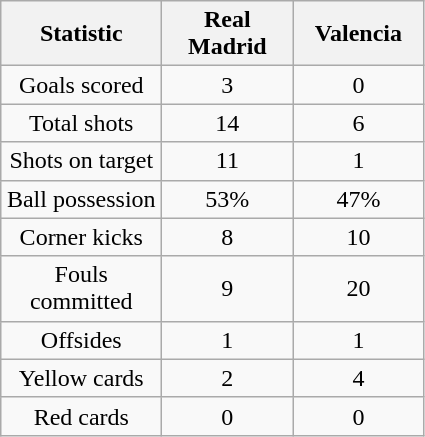<table class="wikitable" style="text-align:center">
<tr>
<th width=100>Statistic</th>
<th width=80>Real Madrid</th>
<th width=80>Valencia</th>
</tr>
<tr>
<td>Goals scored</td>
<td>3</td>
<td>0</td>
</tr>
<tr>
<td>Total shots</td>
<td>14</td>
<td>6</td>
</tr>
<tr>
<td>Shots on target</td>
<td>11</td>
<td>1</td>
</tr>
<tr>
<td>Ball possession</td>
<td>53%</td>
<td>47%</td>
</tr>
<tr>
<td>Corner kicks</td>
<td>8</td>
<td>10</td>
</tr>
<tr>
<td>Fouls committed</td>
<td>9</td>
<td>20</td>
</tr>
<tr>
<td>Offsides</td>
<td>1</td>
<td>1</td>
</tr>
<tr>
<td>Yellow cards</td>
<td>2</td>
<td>4</td>
</tr>
<tr>
<td>Red cards</td>
<td>0</td>
<td>0</td>
</tr>
</table>
